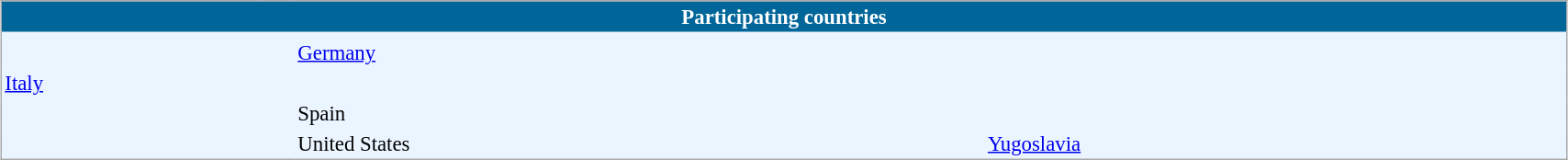<table align="center" cellpadding="2" cellspacing="0" style="background: #ebf5ff; border: 1px #aaa solid; border-collapse: collapse; font-size: 95%;" width="90%">
<tr style="color:white; background: #006699;">
<th colspan="4">Participating countries</th>
</tr>
<tr>
<td></td>
<td></td>
<td></td>
<td></td>
</tr>
<tr>
<td></td>
<td></td>
<td> <a href='#'>Germany</a></td>
<td></td>
</tr>
<tr>
<td> <a href='#'>Italy</a></td>
<td></td>
<td></td>
<td></td>
</tr>
<tr>
<td></td>
<td></td>
<td> Spain</td>
<td></td>
</tr>
<tr>
<td></td>
<td></td>
<td> United States</td>
<td> <a href='#'>Yugoslavia</a></td>
</tr>
</table>
